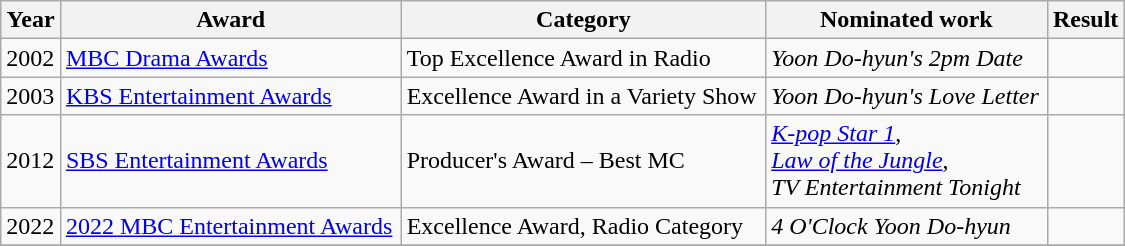<table class="wikitable" style="width:750px">
<tr>
<th>Year</th>
<th>Award</th>
<th>Category</th>
<th>Nominated work</th>
<th>Result</th>
</tr>
<tr>
<td>2002</td>
<td><a href='#'>MBC Drama Awards</a></td>
<td>Top Excellence Award in Radio</td>
<td><em>Yoon Do-hyun's 2pm Date</em></td>
<td></td>
</tr>
<tr>
<td>2003</td>
<td><a href='#'>KBS Entertainment Awards</a></td>
<td>Excellence Award in a Variety Show</td>
<td><em>Yoon Do-hyun's Love Letter</em></td>
<td></td>
</tr>
<tr>
<td>2012</td>
<td><a href='#'>SBS Entertainment Awards</a></td>
<td>Producer's Award – Best MC</td>
<td><em><a href='#'>K-pop Star 1</a></em>, <br> <em><a href='#'>Law of the Jungle</a></em>, <br> <em>TV Entertainment Tonight</em></td>
<td></td>
</tr>
<tr>
<td>2022</td>
<td><a href='#'>2022 MBC Entertainment Awards</a></td>
<td>Excellence Award, Radio Category</td>
<td><em>4 O'Clock Yoon Do-hyun</em></td>
<td></td>
</tr>
<tr>
</tr>
</table>
